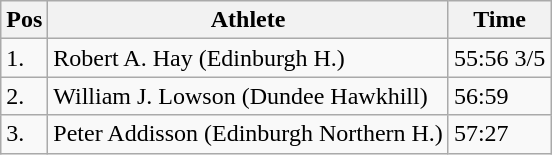<table class="wikitable">
<tr>
<th>Pos</th>
<th>Athlete</th>
<th>Time</th>
</tr>
<tr>
<td>1.</td>
<td>Robert A. Hay (Edinburgh H.)</td>
<td>55:56 3/5</td>
</tr>
<tr>
<td>2.</td>
<td>William J. Lowson (Dundee Hawkhill)</td>
<td>56:59</td>
</tr>
<tr>
<td>3.</td>
<td>Peter Addisson (Edinburgh Northern H.)</td>
<td>57:27</td>
</tr>
</table>
